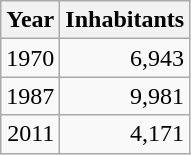<table cellspacing="0" cellpadding="0">
<tr>
<td valign="top"><br><table class="wikitable sortable zebra hintergrundfarbe5">
<tr>
<th>Year</th>
<th>Inhabitants</th>
</tr>
<tr align="right">
<td>1970</td>
<td>6,943</td>
</tr>
<tr align="right">
<td>1987</td>
<td>9,981</td>
</tr>
<tr align="right">
<td>2011</td>
<td>4,171</td>
</tr>
</table>
</td>
</tr>
</table>
